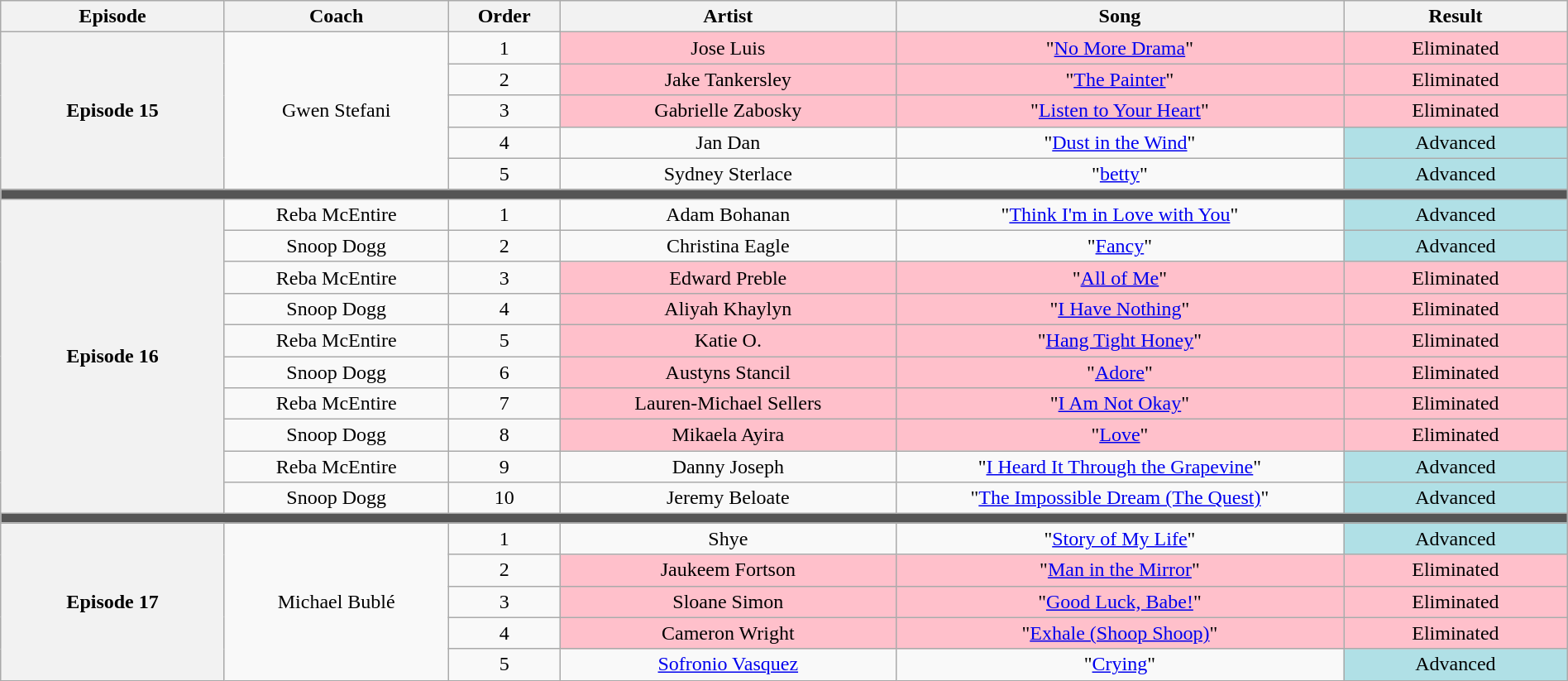<table class="wikitable" style="text-align:center; width:100%">
<tr>
<th style="width:10%">Episode</th>
<th style="width:10%">Coach</th>
<th style="width:05%">Order</th>
<th style="width:15%">Artist</th>
<th style="width:20%">Song</th>
<th style="width:10%">Result</th>
</tr>
<tr>
<th rowspan="5">Episode 15<br></th>
<td rowspan="5" scope="row">Gwen Stefani</td>
<td>1</td>
<td style="background:pink">Jose Luis</td>
<td style="background:pink">"<a href='#'>No More Drama</a>"</td>
<td style="background:pink">Eliminated</td>
</tr>
<tr>
<td>2</td>
<td style="background:pink">Jake Tankersley</td>
<td style="background:pink">"<a href='#'>The Painter</a>"</td>
<td style="background:pink">Eliminated</td>
</tr>
<tr>
<td>3</td>
<td style="background:pink">Gabrielle Zabosky</td>
<td style="background:pink">"<a href='#'>Listen to Your Heart</a>"</td>
<td style="background:pink">Eliminated</td>
</tr>
<tr>
<td>4</td>
<td>Jan Dan</td>
<td>"<a href='#'>Dust in the Wind</a>"</td>
<td style="background:#B0E0E6">Advanced</td>
</tr>
<tr>
<td>5</td>
<td>Sydney Sterlace</td>
<td>"<a href='#'>betty</a>"</td>
<td style="background:#B0E0E6">Advanced</td>
</tr>
<tr>
<td colspan="6" style="background:#555"></td>
</tr>
<tr>
<th rowspan="10">Episode 16<br></th>
<td>Reba McEntire</td>
<td>1</td>
<td>Adam Bohanan</td>
<td>"<a href='#'>Think I'm in Love with You</a>"</td>
<td style="background:#B0E0E6">Advanced</td>
</tr>
<tr>
<td>Snoop Dogg</td>
<td>2</td>
<td>Christina Eagle</td>
<td>"<a href='#'>Fancy</a>"</td>
<td style="background:#B0E0E6">Advanced</td>
</tr>
<tr>
<td>Reba McEntire</td>
<td>3</td>
<td style="background:pink">Edward Preble</td>
<td style="background:pink">"<a href='#'>All of Me</a>"</td>
<td style="background:pink">Eliminated</td>
</tr>
<tr>
<td>Snoop Dogg</td>
<td>4</td>
<td style="background:pink">Aliyah Khaylyn</td>
<td style="background:pink">"<a href='#'>I Have Nothing</a>"</td>
<td style="background:pink">Eliminated</td>
</tr>
<tr>
<td>Reba McEntire</td>
<td>5</td>
<td style="background:pink">Katie O.</td>
<td style="background:pink">"<a href='#'>Hang Tight Honey</a>"</td>
<td style="background:pink">Eliminated</td>
</tr>
<tr>
<td>Snoop Dogg</td>
<td>6</td>
<td style="background:pink">Austyns Stancil</td>
<td style="background:pink">"<a href='#'>Adore</a>"</td>
<td style="background:pink">Eliminated</td>
</tr>
<tr>
<td>Reba McEntire</td>
<td>7</td>
<td style="background:pink">Lauren-Michael Sellers</td>
<td style="background:pink">"<a href='#'>I Am Not Okay</a>"</td>
<td style="background:pink">Eliminated</td>
</tr>
<tr>
<td>Snoop Dogg</td>
<td>8</td>
<td style="background:pink">Mikaela Ayira</td>
<td style="background:pink">"<a href='#'>Love</a>"</td>
<td style="background:pink">Eliminated</td>
</tr>
<tr>
<td>Reba McEntire</td>
<td>9</td>
<td>Danny Joseph</td>
<td>"<a href='#'>I Heard It Through the Grapevine</a>"</td>
<td style="background:#B0E0E6">Advanced</td>
</tr>
<tr>
<td>Snoop Dogg</td>
<td>10</td>
<td>Jeremy Beloate</td>
<td>"<a href='#'>The Impossible Dream (The Quest)</a>"</td>
<td style="background:#B0E0E6">Advanced</td>
</tr>
<tr>
<td colspan="6" style="background:#555"></td>
</tr>
<tr>
<th rowspan="5">Episode 17<br></th>
<td rowspan="5" scope="row">Michael Bublé</td>
<td>1</td>
<td>Shye</td>
<td>"<a href='#'>Story of My Life</a>"</td>
<td style="background:#B0E0E6">Advanced</td>
</tr>
<tr>
<td>2</td>
<td style="background:pink">Jaukeem Fortson</td>
<td style="background:pink">"<a href='#'>Man in the Mirror</a>"</td>
<td style="background:pink">Eliminated</td>
</tr>
<tr>
<td>3</td>
<td style="background:pink">Sloane Simon</td>
<td style="background:pink">"<a href='#'>Good Luck, Babe!</a>"</td>
<td style="background:pink">Eliminated</td>
</tr>
<tr>
<td>4</td>
<td style="background:pink">Cameron Wright</td>
<td style="background:pink">"<a href='#'>Exhale (Shoop Shoop)</a>"</td>
<td style="background:pink">Eliminated</td>
</tr>
<tr>
<td>5</td>
<td><a href='#'>Sofronio Vasquez</a></td>
<td>"<a href='#'>Crying</a>"</td>
<td style="background:#B0E0E6">Advanced</td>
</tr>
</table>
